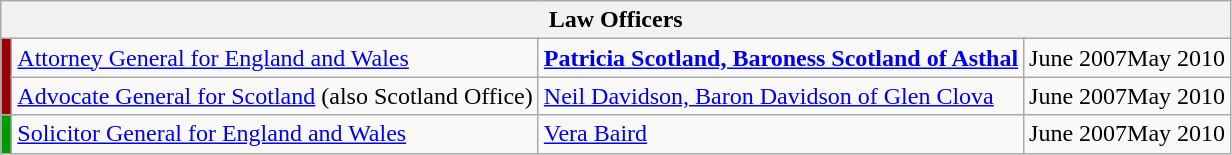<table class="wikitable">
<tr>
<th colspan=4>Law Officers</th>
</tr>
<tr>
<td rowspan=2 bgcolor="990000"></td>
<td><a href='#'>Attorney General for England and Wales</a></td>
<td><strong><a href='#'>Patricia Scotland, Baroness Scotland of Asthal</a></strong></td>
<td>June 2007May 2010</td>
</tr>
<tr>
<td><a href='#'>Advocate General for Scotland</a> (also Scotland Office)</td>
<td><a href='#'>Neil Davidson, Baron Davidson of Glen Clova</a></td>
<td>June 2007May 2010</td>
</tr>
<tr>
<td bgcolor="009900"></td>
<td><a href='#'>Solicitor General for England and Wales</a></td>
<td><a href='#'>Vera Baird</a></td>
<td>June 2007May 2010</td>
</tr>
</table>
